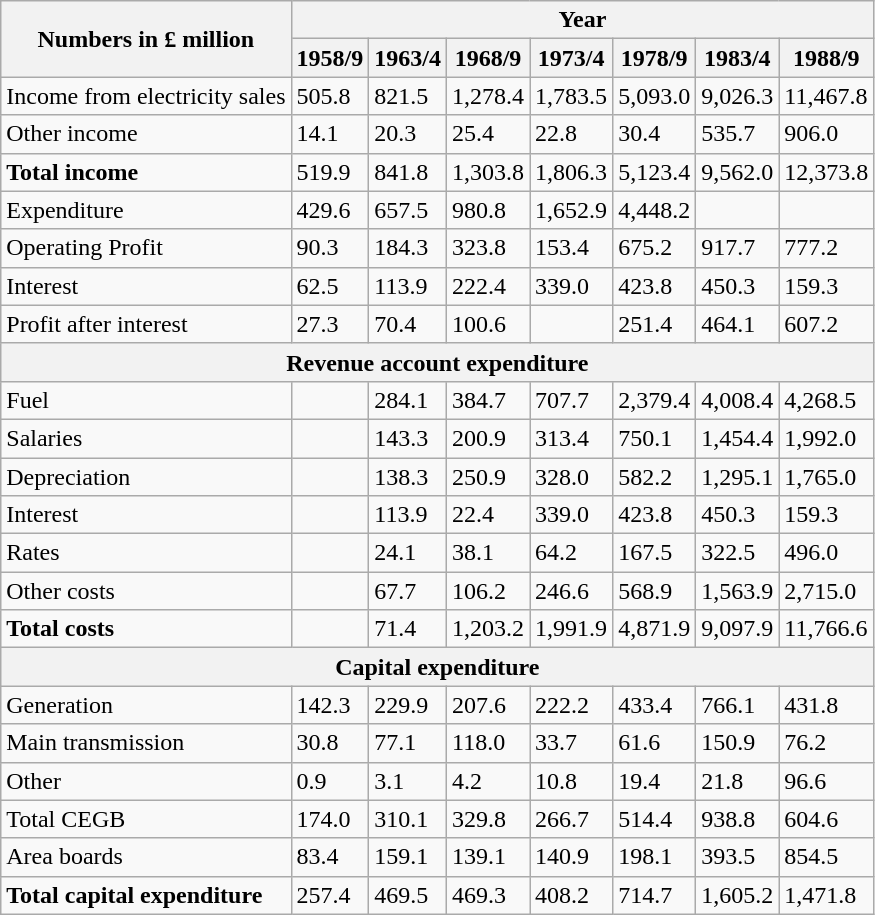<table class="wikitable">
<tr>
<th rowspan="2">Numbers in £ million</th>
<th colspan="7">Year</th>
</tr>
<tr>
<th>1958/9</th>
<th>1963/4</th>
<th>1968/9</th>
<th>1973/4</th>
<th>1978/9</th>
<th>1983/4</th>
<th>1988/9</th>
</tr>
<tr>
<td>Income from electricity sales</td>
<td>505.8</td>
<td>821.5</td>
<td>1,278.4</td>
<td>1,783.5</td>
<td>5,093.0</td>
<td>9,026.3</td>
<td>11,467.8</td>
</tr>
<tr>
<td>Other income</td>
<td>14.1</td>
<td>20.3</td>
<td>25.4</td>
<td>22.8</td>
<td>30.4</td>
<td>535.7</td>
<td>906.0</td>
</tr>
<tr>
<td><strong>Total income</strong></td>
<td>519.9</td>
<td>841.8</td>
<td>1,303.8</td>
<td>1,806.3</td>
<td>5,123.4</td>
<td>9,562.0</td>
<td>12,373.8</td>
</tr>
<tr>
<td>Expenditure</td>
<td>429.6</td>
<td>657.5</td>
<td>980.8</td>
<td>1,652.9</td>
<td>4,448.2</td>
<td></td>
<td></td>
</tr>
<tr>
<td>Operating Profit</td>
<td>90.3</td>
<td>184.3</td>
<td>323.8</td>
<td>153.4</td>
<td>675.2</td>
<td>917.7</td>
<td>777.2</td>
</tr>
<tr>
<td>Interest</td>
<td>62.5</td>
<td>113.9</td>
<td>222.4</td>
<td>339.0</td>
<td>423.8</td>
<td>450.3</td>
<td>159.3</td>
</tr>
<tr>
<td>Profit after interest</td>
<td>27.3</td>
<td>70.4</td>
<td>100.6</td>
<td></td>
<td>251.4</td>
<td>464.1</td>
<td>607.2</td>
</tr>
<tr>
<th colspan="8">Revenue account expenditure</th>
</tr>
<tr>
<td>Fuel</td>
<td></td>
<td>284.1</td>
<td>384.7</td>
<td>707.7</td>
<td>2,379.4</td>
<td>4,008.4</td>
<td>4,268.5</td>
</tr>
<tr>
<td>Salaries</td>
<td></td>
<td>143.3</td>
<td>200.9</td>
<td>313.4</td>
<td>750.1</td>
<td>1,454.4</td>
<td>1,992.0</td>
</tr>
<tr>
<td>Depreciation</td>
<td></td>
<td>138.3</td>
<td>250.9</td>
<td>328.0</td>
<td>582.2</td>
<td>1,295.1</td>
<td>1,765.0</td>
</tr>
<tr>
<td>Interest</td>
<td></td>
<td>113.9</td>
<td>22.4</td>
<td>339.0</td>
<td>423.8</td>
<td>450.3</td>
<td>159.3</td>
</tr>
<tr>
<td>Rates</td>
<td></td>
<td>24.1</td>
<td>38.1</td>
<td>64.2</td>
<td>167.5</td>
<td>322.5</td>
<td>496.0</td>
</tr>
<tr>
<td>Other costs</td>
<td></td>
<td>67.7</td>
<td>106.2</td>
<td>246.6</td>
<td>568.9</td>
<td>1,563.9</td>
<td>2,715.0</td>
</tr>
<tr>
<td><strong>Total costs</strong></td>
<td></td>
<td>71.4</td>
<td>1,203.2</td>
<td>1,991.9</td>
<td>4,871.9</td>
<td>9,097.9</td>
<td>11,766.6</td>
</tr>
<tr>
<th colspan="8">Capital expenditure</th>
</tr>
<tr>
<td>Generation</td>
<td>142.3</td>
<td>229.9</td>
<td>207.6</td>
<td>222.2</td>
<td>433.4</td>
<td>766.1</td>
<td>431.8</td>
</tr>
<tr>
<td>Main transmission</td>
<td>30.8</td>
<td>77.1</td>
<td>118.0</td>
<td>33.7</td>
<td>61.6</td>
<td>150.9</td>
<td>76.2</td>
</tr>
<tr>
<td>Other</td>
<td>0.9</td>
<td>3.1</td>
<td>4.2</td>
<td>10.8</td>
<td>19.4</td>
<td>21.8</td>
<td>96.6</td>
</tr>
<tr>
<td>Total CEGB</td>
<td>174.0</td>
<td>310.1</td>
<td>329.8</td>
<td>266.7</td>
<td>514.4</td>
<td>938.8</td>
<td>604.6</td>
</tr>
<tr>
<td>Area boards</td>
<td>83.4</td>
<td>159.1</td>
<td>139.1</td>
<td>140.9</td>
<td>198.1</td>
<td>393.5</td>
<td>854.5</td>
</tr>
<tr>
<td><strong>Total capital expenditure</strong></td>
<td>257.4</td>
<td>469.5</td>
<td>469.3</td>
<td>408.2</td>
<td>714.7</td>
<td>1,605.2</td>
<td>1,471.8</td>
</tr>
</table>
